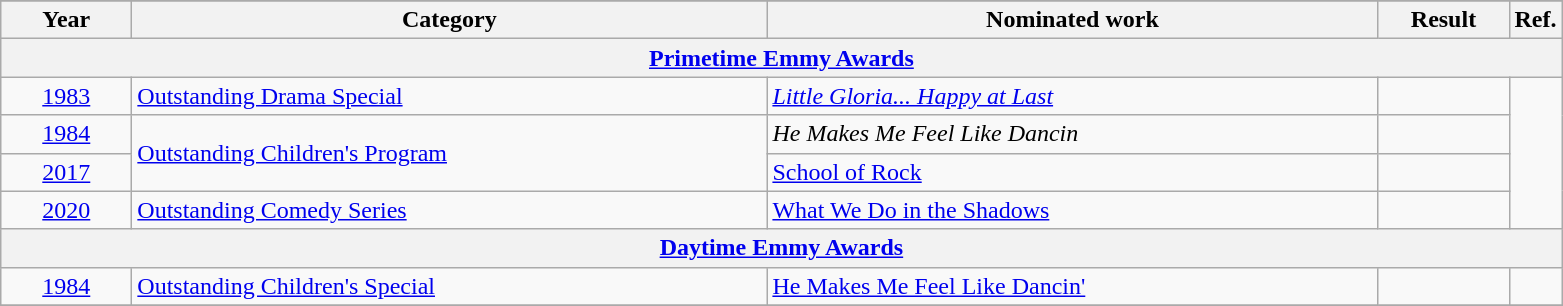<table class=wikitable>
<tr>
</tr>
<tr>
<th scope="col" style="width:5em;">Year</th>
<th scope="col" style="width:26em;">Category</th>
<th scope="col" style="width:25em;">Nominated work</th>
<th scope="col" style="width:5em;">Result</th>
<th>Ref.</th>
</tr>
<tr>
<th colspan=5><a href='#'>Primetime Emmy Awards</a></th>
</tr>
<tr>
<td style="text-align:center;"><a href='#'>1983</a></td>
<td><a href='#'>Outstanding Drama Special</a></td>
<td><em><a href='#'>Little Gloria... Happy at Last</a></em></td>
<td></td>
<td rowspan="4" style="text-align:center;"></td>
</tr>
<tr>
<td style="text-align:center;"><a href='#'>1984</a></td>
<td rowspan="2"><a href='#'>Outstanding Children's Program</a></td>
<td><em>He Makes Me Feel Like Dancin<strong></td>
<td></td>
</tr>
<tr>
<td style="text-align:center;"><a href='#'>2017</a></td>
<td></em><a href='#'>School of Rock</a><em></td>
<td></td>
</tr>
<tr>
<td style="text-align:center;"><a href='#'>2020</a></td>
<td><a href='#'>Outstanding Comedy Series</a></td>
<td></em><a href='#'>What We Do in the Shadows</a><em></td>
<td></td>
</tr>
<tr>
<th colspan=5><a href='#'>Daytime Emmy Awards</a></th>
</tr>
<tr>
<td style="text-align:center;"><a href='#'>1984</a></td>
<td><a href='#'>Outstanding Children's Special</a></td>
<td></em><a href='#'>He Makes Me Feel Like Dancin'</a><em></td>
<td></td>
<td style="text-align:center;"></td>
</tr>
<tr>
</tr>
</table>
